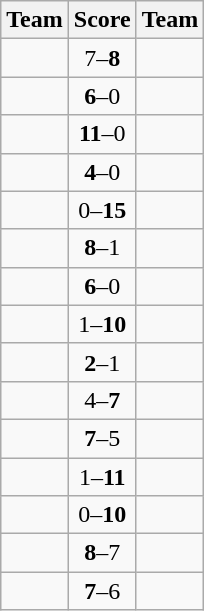<table class="wikitable">
<tr>
<th>Team</th>
<th>Score</th>
<th>Team</th>
</tr>
<tr>
<td></td>
<td align=center>7–<strong>8</strong></td>
<td><strong></strong></td>
</tr>
<tr>
<td><strong></strong></td>
<td align=center><strong>6</strong>–0</td>
<td></td>
</tr>
<tr>
<td><strong></strong></td>
<td align=center><strong>11</strong>–0</td>
<td></td>
</tr>
<tr>
<td><strong></strong></td>
<td align=center><strong>4</strong>–0</td>
<td></td>
</tr>
<tr>
<td></td>
<td align=center>0–<strong>15</strong></td>
<td><strong></strong></td>
</tr>
<tr>
<td><strong></strong></td>
<td align=center><strong>8</strong>–1</td>
<td></td>
</tr>
<tr>
<td><strong></strong></td>
<td align=center><strong>6</strong>–0</td>
<td></td>
</tr>
<tr>
<td></td>
<td align=center>1–<strong>10</strong></td>
<td><strong></strong></td>
</tr>
<tr>
<td><strong></strong></td>
<td align=center><strong>2</strong>–1</td>
<td></td>
</tr>
<tr>
<td></td>
<td align=center>4–<strong>7</strong></td>
<td><strong></strong></td>
</tr>
<tr>
<td><strong></strong></td>
<td align=center><strong>7</strong>–5</td>
<td></td>
</tr>
<tr>
<td></td>
<td align=center>1–<strong>11</strong></td>
<td><strong></strong></td>
</tr>
<tr>
<td></td>
<td align=center>0–<strong>10</strong></td>
<td><strong></strong></td>
</tr>
<tr>
<td><strong></strong></td>
<td align=center><strong>8</strong>–7</td>
<td></td>
</tr>
<tr>
<td><strong></strong></td>
<td align=center><strong>7</strong>–6</td>
<td></td>
</tr>
</table>
